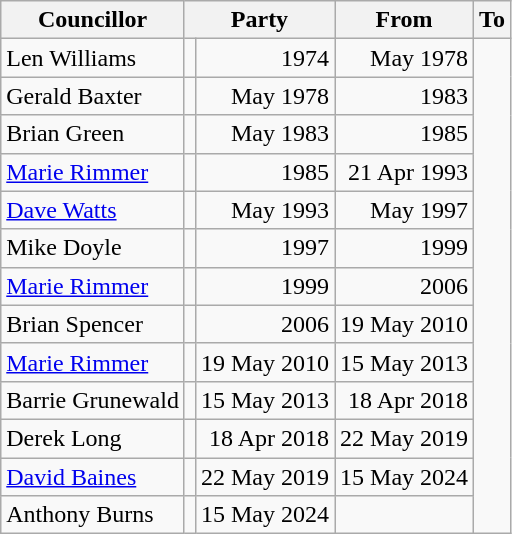<table class=wikitable>
<tr>
<th>Councillor</th>
<th colspan=2>Party</th>
<th>From</th>
<th>To</th>
</tr>
<tr>
<td>Len Williams</td>
<td></td>
<td align=right>1974</td>
<td align=right>May 1978</td>
</tr>
<tr>
<td>Gerald Baxter</td>
<td></td>
<td align=right>May 1978</td>
<td align=right>1983</td>
</tr>
<tr>
<td>Brian Green</td>
<td></td>
<td align=right>May 1983</td>
<td align=right>1985</td>
</tr>
<tr>
<td><a href='#'>Marie Rimmer</a></td>
<td></td>
<td align=right>1985</td>
<td align=right>21 Apr 1993</td>
</tr>
<tr>
<td><a href='#'>Dave Watts</a></td>
<td></td>
<td align=right>May 1993</td>
<td align=right>May 1997</td>
</tr>
<tr>
<td>Mike Doyle</td>
<td></td>
<td align=right>1997</td>
<td align=right>1999</td>
</tr>
<tr>
<td><a href='#'>Marie Rimmer</a></td>
<td></td>
<td align=right>1999</td>
<td align=right>2006</td>
</tr>
<tr>
<td>Brian Spencer</td>
<td></td>
<td align=right>2006</td>
<td align=right>19 May 2010</td>
</tr>
<tr>
<td><a href='#'>Marie Rimmer</a></td>
<td></td>
<td align=right>19 May 2010</td>
<td align=right>15 May 2013</td>
</tr>
<tr>
<td>Barrie Grunewald</td>
<td></td>
<td align=right>15 May 2013</td>
<td align=right>18 Apr 2018</td>
</tr>
<tr>
<td>Derek Long</td>
<td></td>
<td align=right>18 Apr 2018</td>
<td align=right>22 May 2019</td>
</tr>
<tr>
<td><a href='#'>David Baines</a></td>
<td></td>
<td align=right>22 May 2019</td>
<td align=right>15 May 2024</td>
</tr>
<tr>
<td>Anthony Burns</td>
<td></td>
<td align=right>15 May 2024</td>
<td align=right></td>
</tr>
</table>
